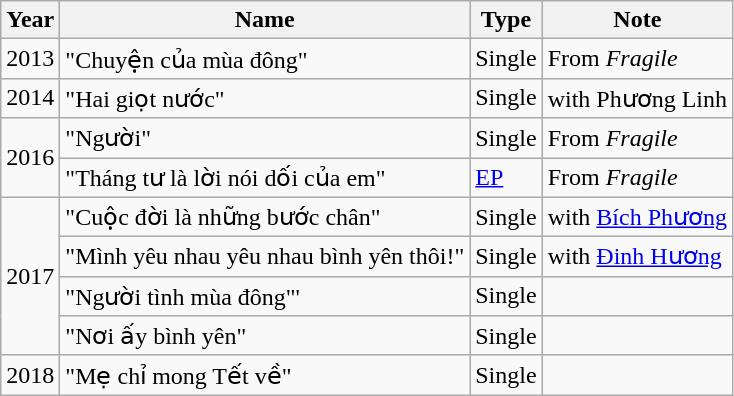<table class="wikitable">
<tr>
<th>Year</th>
<th>Name</th>
<th>Type</th>
<th>Note</th>
</tr>
<tr>
<td>2013</td>
<td>"Chuyện của mùa đông"</td>
<td>Single</td>
<td>From <em>Fragile</em></td>
</tr>
<tr>
<td>2014</td>
<td>"Hai giọt nước"</td>
<td>Single</td>
<td>with Phương Linh</td>
</tr>
<tr>
<td rowspan="2">2016</td>
<td>"Người"</td>
<td>Single</td>
<td>From <em>Fragile</em></td>
</tr>
<tr>
<td>"Tháng tư là lời nói dối của em"</td>
<td><a href='#'>EP</a></td>
<td>From <em>Fragile</em></td>
</tr>
<tr>
<td rowspan="4">2017</td>
<td>"Cuộc đời là những bước chân"</td>
<td>Single</td>
<td>with <a href='#'>Bích Phương</a></td>
</tr>
<tr>
<td>"Mình yêu nhau yêu nhau bình yên thôi!"</td>
<td>Single</td>
<td>with <a href='#'>Đinh Hương</a></td>
</tr>
<tr>
<td>"Người tình mùa đông"'</td>
<td>Single</td>
<td></td>
</tr>
<tr>
<td>"Nơi ấy bình yên"</td>
<td>Single</td>
<td></td>
</tr>
<tr>
<td>2018</td>
<td>"Mẹ chỉ mong Tết về"</td>
<td>Single</td>
<td></td>
</tr>
</table>
